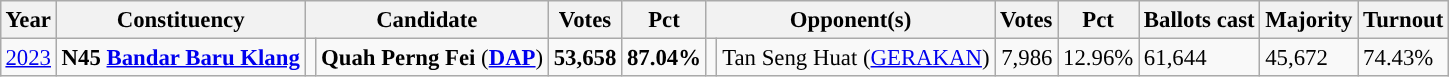<table class="wikitable" style="margin:0.5em ; font-size:95%">
<tr>
<th>Year</th>
<th>Constituency</th>
<th colspan="2">Candidate</th>
<th>Votes</th>
<th>Pct</th>
<th colspan="2">Opponent(s)</th>
<th>Votes</th>
<th>Pct</th>
<th>Ballots cast</th>
<th>Majority</th>
<th>Turnout</th>
</tr>
<tr>
<td><a href='#'>2023</a></td>
<td><strong>N45 <a href='#'>Bandar Baru Klang</a></strong></td>
<td></td>
<td><strong>Quah Perng Fei</strong> (<a href='#'><strong>DAP</strong></a>)</td>
<td align=right><strong>53,658</strong></td>
<td><strong>87.04%</strong></td>
<td></td>
<td>Tan Seng Huat (<a href='#'>GERAKAN</a>)</td>
<td align=right>7,986</td>
<td>12.96%</td>
<td>61,644</td>
<td>45,672</td>
<td>74.43%</td>
</tr>
</table>
